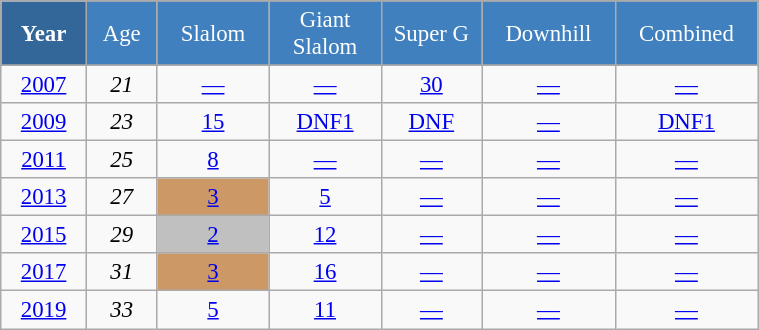<table class="wikitable" style="font-size:95%; text-align:center; border:grey solid 1px; border-collapse:collapse;" width="40%">
<tr style="background-color:#369; color:white;">
<td rowspan="2" colspan="1" width="4%"><strong>Year</strong></td>
</tr>
<tr style="background-color:#4180be; color:white;">
<td width="3%">Age</td>
<td width="5%">Slalom</td>
<td width="5%">Giant<br>Slalom</td>
<td width="5%">Super G</td>
<td width="5%">Downhill</td>
<td width="5%">Combined</td>
</tr>
<tr style="background-color:#8CB2D8; color:white;">
</tr>
<tr>
<td><a href='#'>2007</a></td>
<td><em>21</em></td>
<td><a href='#'>—</a></td>
<td><a href='#'>—</a></td>
<td><a href='#'>30</a></td>
<td><a href='#'>—</a></td>
<td><a href='#'>—</a></td>
</tr>
<tr>
<td><a href='#'>2009</a></td>
<td><em>23</em></td>
<td><a href='#'>15</a></td>
<td><a href='#'>DNF1</a></td>
<td><a href='#'>DNF</a></td>
<td><a href='#'>—</a></td>
<td><a href='#'>DNF1</a></td>
</tr>
<tr>
<td><a href='#'>2011</a></td>
<td><em>25</em></td>
<td><a href='#'>8</a></td>
<td><a href='#'>—</a></td>
<td><a href='#'>—</a></td>
<td><a href='#'>—</a></td>
<td><a href='#'>—</a></td>
</tr>
<tr>
<td><a href='#'>2013</a></td>
<td><em>27</em></td>
<td style="background:#c96;"><a href='#'>3</a></td>
<td><a href='#'>5</a></td>
<td><a href='#'>—</a></td>
<td><a href='#'>—</a></td>
<td><a href='#'>—</a></td>
</tr>
<tr>
<td><a href='#'>2015</a></td>
<td><em>29</em></td>
<td style="background:silver;"><a href='#'>2</a></td>
<td><a href='#'>12</a></td>
<td><a href='#'>—</a></td>
<td><a href='#'>—</a></td>
<td><a href='#'>—</a></td>
</tr>
<tr>
<td><a href='#'>2017</a></td>
<td><em>31</em></td>
<td style="background:#c96;"><a href='#'>3</a></td>
<td><a href='#'>16</a></td>
<td><a href='#'>—</a></td>
<td><a href='#'>—</a></td>
<td><a href='#'>—</a></td>
</tr>
<tr>
<td><a href='#'>2019</a></td>
<td><em>33</em></td>
<td><a href='#'>5</a></td>
<td><a href='#'>11</a></td>
<td><a href='#'>—</a></td>
<td><a href='#'>—</a></td>
<td><a href='#'>—</a></td>
</tr>
</table>
